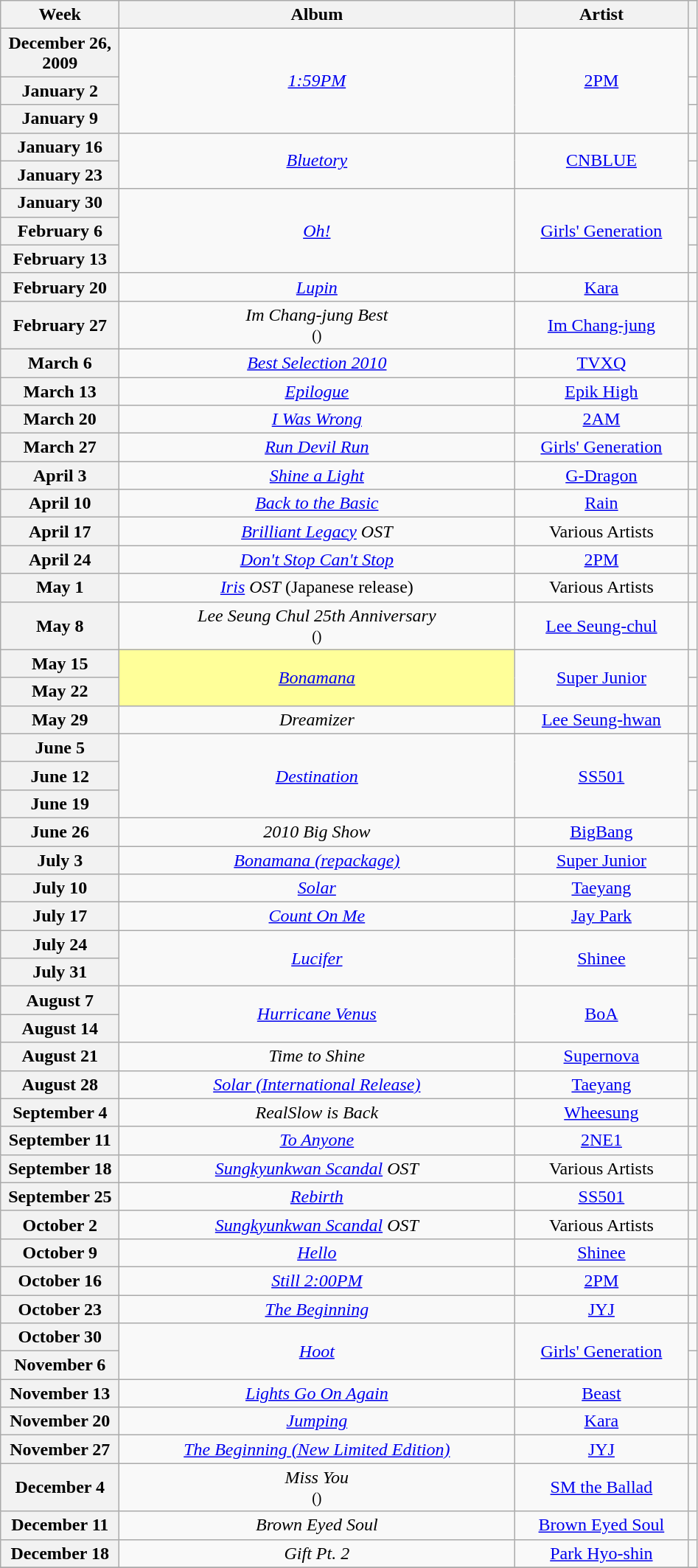<table class="wikitable plainrowheaders sortable" style="text-align:center">
<tr>
<th scope="col" width="100">Week</th>
<th scope="col" width="350">Album</th>
<th scope="col" width="150">Artist</th>
<th scope="col" class="unsortable"></th>
</tr>
<tr>
<th scope="row">December 26, 2009</th>
<td rowspan="3"><em><a href='#'>1:59PM</a></em></td>
<td rowspan="3"><a href='#'>2PM</a></td>
<td></td>
</tr>
<tr>
<th scope="row">January 2</th>
<td></td>
</tr>
<tr>
<th scope="row">January 9</th>
<td></td>
</tr>
<tr>
<th scope="row">January 16</th>
<td rowspan="2"><em><a href='#'>Bluetory</a></em></td>
<td rowspan="2"><a href='#'>CNBLUE</a></td>
<td></td>
</tr>
<tr>
<th scope="row">January 23</th>
<td></td>
</tr>
<tr>
<th scope="row">January 30</th>
<td rowspan="3"><em><a href='#'>Oh!</a></em></td>
<td rowspan="3"><a href='#'>Girls' Generation</a></td>
<td></td>
</tr>
<tr>
<th scope="row">February 6</th>
<td></td>
</tr>
<tr>
<th scope="row">February 13</th>
<td></td>
</tr>
<tr>
<th scope="row">February 20</th>
<td><em><a href='#'>Lupin</a></em></td>
<td><a href='#'>Kara</a></td>
<td></td>
</tr>
<tr>
<th scope="row">February 27</th>
<td><em>Im Chang-jung Best</em> <br><small>()</small></td>
<td><a href='#'>Im Chang-jung</a></td>
<td></td>
</tr>
<tr>
<th scope="row">March 6</th>
<td><em><a href='#'>Best Selection 2010</a></em></td>
<td><a href='#'>TVXQ</a></td>
<td></td>
</tr>
<tr>
<th scope="row">March 13</th>
<td><em><a href='#'>Epilogue</a></em></td>
<td><a href='#'>Epik High</a></td>
<td></td>
</tr>
<tr>
<th scope="row">March 20</th>
<td><em><a href='#'>I Was Wrong</a></em></td>
<td><a href='#'>2AM</a></td>
<td></td>
</tr>
<tr>
<th scope="row">March 27</th>
<td><em><a href='#'>Run Devil Run</a></em></td>
<td><a href='#'>Girls' Generation</a></td>
<td></td>
</tr>
<tr>
<th scope="row">April 3</th>
<td><em><a href='#'>Shine a Light</a></em></td>
<td><a href='#'>G-Dragon</a></td>
<td></td>
</tr>
<tr>
<th scope="row">April 10</th>
<td><em><a href='#'>Back to the Basic</a></em></td>
<td><a href='#'>Rain</a></td>
<td></td>
</tr>
<tr>
<th scope="row">April 17</th>
<td><em><a href='#'>Brilliant Legacy</a> OST</em></td>
<td>Various Artists</td>
<td></td>
</tr>
<tr>
<th scope="row">April 24</th>
<td><em><a href='#'>Don't Stop Can't Stop</a></em></td>
<td><a href='#'>2PM</a></td>
<td></td>
</tr>
<tr>
<th scope="row">May 1</th>
<td><em><a href='#'>Iris</a> OST</em> (Japanese release)</td>
<td>Various Artists</td>
<td></td>
</tr>
<tr>
<th scope="row">May 8</th>
<td><em>Lee Seung Chul 25th Anniversary</em> <br><small>()</small></td>
<td><a href='#'>Lee Seung-chul</a></td>
<td></td>
</tr>
<tr>
<th scope="row">May 15</th>
<td rowspan="2" style="background-color:#FFFF99"><em><a href='#'>Bonamana</a></em></td>
<td rowspan="2"><a href='#'>Super Junior</a></td>
<td><br></td>
</tr>
<tr>
<th scope="row">May 22</th>
<td><br></td>
</tr>
<tr>
<th scope="row">May 29</th>
<td><em>Dreamizer</em></td>
<td><a href='#'>Lee Seung-hwan</a></td>
<td><br></td>
</tr>
<tr>
<th scope="row">June 5</th>
<td rowspan="3"><em><a href='#'>Destination</a></em></td>
<td rowspan="3"><a href='#'>SS501</a></td>
<td><br></td>
</tr>
<tr>
<th scope="row">June 12</th>
<td></td>
</tr>
<tr>
<th scope="row">June 19</th>
<td></td>
</tr>
<tr>
<th scope="row">June 26</th>
<td><em>2010 Big Show</em></td>
<td><a href='#'>BigBang</a></td>
<td></td>
</tr>
<tr>
<th scope="row">July 3</th>
<td><em><a href='#'>Bonamana (repackage)</a></em></td>
<td><a href='#'>Super Junior</a></td>
<td></td>
</tr>
<tr>
<th scope="row">July 10</th>
<td><em><a href='#'>Solar</a></em></td>
<td><a href='#'>Taeyang</a></td>
<td></td>
</tr>
<tr>
<th scope="row">July 17</th>
<td><em><a href='#'>Count On Me</a></em></td>
<td><a href='#'>Jay Park</a></td>
<td></td>
</tr>
<tr>
<th scope="row">July 24</th>
<td rowspan="2"><em><a href='#'>Lucifer</a></em></td>
<td rowspan="2"><a href='#'>Shinee</a></td>
<td></td>
</tr>
<tr>
<th scope="row">July 31</th>
<td></td>
</tr>
<tr>
<th scope="row">August 7</th>
<td rowspan="2"><em><a href='#'>Hurricane Venus</a></em></td>
<td rowspan="2"><a href='#'>BoA</a></td>
<td></td>
</tr>
<tr>
<th scope="row">August 14</th>
<td></td>
</tr>
<tr>
<th scope="row">August 21</th>
<td><em>Time to Shine</em></td>
<td><a href='#'>Supernova</a></td>
<td></td>
</tr>
<tr>
<th scope="row">August 28</th>
<td><em><a href='#'>Solar (International Release)</a></em></td>
<td><a href='#'>Taeyang</a></td>
<td></td>
</tr>
<tr>
<th scope="row">September 4</th>
<td><em>RealSlow is Back</em></td>
<td><a href='#'>Wheesung</a></td>
<td></td>
</tr>
<tr>
<th scope="row">September 11</th>
<td><em><a href='#'>To Anyone</a></em></td>
<td><a href='#'>2NE1</a></td>
<td></td>
</tr>
<tr>
<th scope="row">September 18</th>
<td><em><a href='#'>Sungkyunkwan Scandal</a> OST</em></td>
<td>Various Artists</td>
<td></td>
</tr>
<tr>
<th scope="row">September 25</th>
<td><em><a href='#'>Rebirth</a></em></td>
<td><a href='#'>SS501</a></td>
<td></td>
</tr>
<tr>
<th scope="row">October 2</th>
<td><em><a href='#'>Sungkyunkwan Scandal</a> OST</em></td>
<td>Various Artists</td>
<td></td>
</tr>
<tr>
<th scope="row">October 9</th>
<td><em><a href='#'>Hello</a></em></td>
<td><a href='#'>Shinee</a></td>
<td></td>
</tr>
<tr>
<th scope="row">October 16</th>
<td><em><a href='#'>Still 2:00PM</a></em></td>
<td><a href='#'>2PM</a></td>
<td></td>
</tr>
<tr>
<th scope="row">October 23</th>
<td><em><a href='#'>The Beginning</a></em></td>
<td><a href='#'>JYJ</a></td>
<td></td>
</tr>
<tr>
<th scope="row">October 30</th>
<td rowspan="2"><em><a href='#'>Hoot</a></em></td>
<td rowspan="2"><a href='#'>Girls' Generation</a></td>
<td></td>
</tr>
<tr>
<th scope="row">November 6</th>
<td></td>
</tr>
<tr>
<th scope="row">November 13</th>
<td><em><a href='#'>Lights Go On Again</a></em></td>
<td><a href='#'>Beast</a></td>
<td></td>
</tr>
<tr>
<th scope="row">November 20</th>
<td><em><a href='#'>Jumping</a></em></td>
<td><a href='#'>Kara</a></td>
<td></td>
</tr>
<tr>
<th scope="row">November 27</th>
<td><em><a href='#'>The Beginning (New Limited Edition)</a></em></td>
<td><a href='#'>JYJ</a></td>
<td></td>
</tr>
<tr>
<th scope="row">December 4</th>
<td><em>Miss You</em> <br><small>()</small></td>
<td><a href='#'>SM the Ballad</a></td>
<td></td>
</tr>
<tr>
<th scope="row">December 11</th>
<td><em>Brown Eyed Soul</em></td>
<td><a href='#'>Brown Eyed Soul</a></td>
<td></td>
</tr>
<tr>
<th scope="row">December 18</th>
<td><em>Gift Pt. 2</em></td>
<td><a href='#'>Park Hyo-shin</a></td>
<td></td>
</tr>
<tr>
</tr>
</table>
